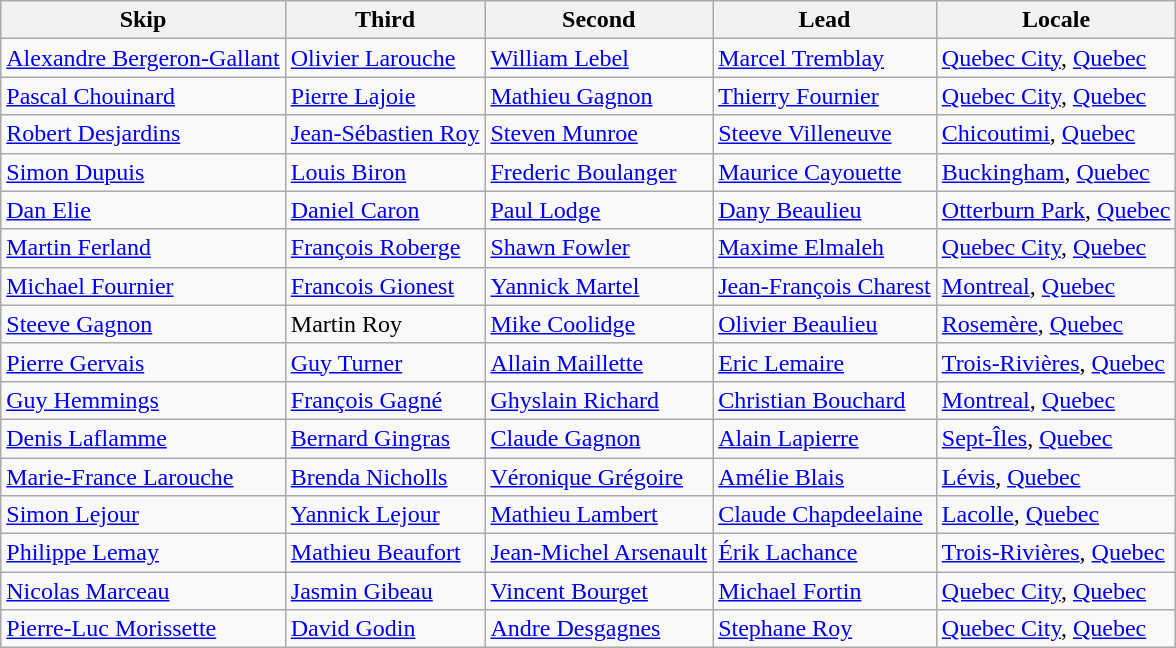<table class=wikitable>
<tr>
<th>Skip</th>
<th>Third</th>
<th>Second</th>
<th>Lead</th>
<th>Locale</th>
</tr>
<tr>
<td><a href='#'>Alexandre Bergeron-Gallant</a></td>
<td><a href='#'>Olivier Larouche</a></td>
<td><a href='#'>William Lebel</a></td>
<td><a href='#'>Marcel Tremblay</a></td>
<td> <a href='#'>Quebec City</a>, <a href='#'>Quebec</a></td>
</tr>
<tr>
<td><a href='#'>Pascal Chouinard</a></td>
<td><a href='#'>Pierre Lajoie</a></td>
<td><a href='#'>Mathieu Gagnon</a></td>
<td><a href='#'>Thierry Fournier</a></td>
<td> <a href='#'>Quebec City</a>, <a href='#'>Quebec</a></td>
</tr>
<tr>
<td><a href='#'>Robert Desjardins</a></td>
<td><a href='#'>Jean-Sébastien Roy</a></td>
<td><a href='#'>Steven Munroe</a></td>
<td><a href='#'>Steeve Villeneuve</a></td>
<td> <a href='#'>Chicoutimi</a>, <a href='#'>Quebec</a></td>
</tr>
<tr>
<td><a href='#'>Simon Dupuis</a></td>
<td><a href='#'>Louis Biron</a></td>
<td><a href='#'>Frederic Boulanger</a></td>
<td><a href='#'>Maurice Cayouette</a></td>
<td> <a href='#'>Buckingham</a>, <a href='#'>Quebec</a></td>
</tr>
<tr>
<td><a href='#'>Dan Elie</a></td>
<td><a href='#'>Daniel Caron</a></td>
<td><a href='#'>Paul Lodge</a></td>
<td><a href='#'>Dany Beaulieu</a></td>
<td> <a href='#'>Otterburn Park</a>, <a href='#'>Quebec</a></td>
</tr>
<tr>
<td><a href='#'>Martin Ferland</a></td>
<td><a href='#'>François Roberge</a></td>
<td><a href='#'>Shawn Fowler</a></td>
<td><a href='#'>Maxime Elmaleh</a></td>
<td> <a href='#'>Quebec City</a>, <a href='#'>Quebec</a></td>
</tr>
<tr>
<td><a href='#'>Michael Fournier</a></td>
<td><a href='#'>Francois Gionest</a></td>
<td><a href='#'>Yannick Martel</a></td>
<td><a href='#'>Jean-François Charest</a></td>
<td> <a href='#'>Montreal</a>, <a href='#'>Quebec</a></td>
</tr>
<tr>
<td><a href='#'>Steeve Gagnon</a></td>
<td>Martin Roy</td>
<td><a href='#'>Mike Coolidge</a></td>
<td><a href='#'>Olivier Beaulieu</a></td>
<td> <a href='#'>Rosemère</a>, <a href='#'>Quebec</a></td>
</tr>
<tr>
<td><a href='#'>Pierre Gervais</a></td>
<td><a href='#'>Guy Turner</a></td>
<td><a href='#'>Allain Maillette</a></td>
<td><a href='#'>Eric Lemaire</a></td>
<td> <a href='#'>Trois-Rivières</a>, <a href='#'>Quebec</a></td>
</tr>
<tr>
<td><a href='#'>Guy Hemmings</a></td>
<td><a href='#'>François Gagné</a></td>
<td><a href='#'>Ghyslain Richard</a></td>
<td><a href='#'>Christian Bouchard</a></td>
<td> <a href='#'>Montreal</a>, <a href='#'>Quebec</a></td>
</tr>
<tr>
<td><a href='#'>Denis Laflamme</a></td>
<td><a href='#'>Bernard Gingras</a></td>
<td><a href='#'>Claude Gagnon</a></td>
<td><a href='#'>Alain Lapierre</a></td>
<td> <a href='#'>Sept-Îles</a>, <a href='#'>Quebec</a></td>
</tr>
<tr>
<td><a href='#'>Marie-France Larouche</a></td>
<td><a href='#'>Brenda Nicholls</a></td>
<td><a href='#'>Véronique Grégoire</a></td>
<td><a href='#'>Amélie Blais</a></td>
<td> <a href='#'>Lévis</a>, <a href='#'>Quebec</a></td>
</tr>
<tr>
<td><a href='#'>Simon Lejour</a></td>
<td><a href='#'>Yannick Lejour</a></td>
<td><a href='#'>Mathieu Lambert</a></td>
<td><a href='#'>Claude Chapdeelaine</a></td>
<td> <a href='#'>Lacolle</a>, <a href='#'>Quebec</a></td>
</tr>
<tr>
<td><a href='#'>Philippe Lemay</a></td>
<td><a href='#'>Mathieu Beaufort</a></td>
<td><a href='#'>Jean-Michel Arsenault</a></td>
<td><a href='#'>Érik Lachance</a></td>
<td> <a href='#'>Trois-Rivières</a>, <a href='#'>Quebec</a></td>
</tr>
<tr>
<td><a href='#'>Nicolas Marceau</a></td>
<td><a href='#'>Jasmin Gibeau</a></td>
<td><a href='#'>Vincent Bourget</a></td>
<td><a href='#'>Michael Fortin</a></td>
<td> <a href='#'>Quebec City</a>, <a href='#'>Quebec</a></td>
</tr>
<tr>
<td><a href='#'>Pierre-Luc Morissette</a></td>
<td><a href='#'>David Godin</a></td>
<td><a href='#'>Andre Desgagnes</a></td>
<td><a href='#'>Stephane Roy</a></td>
<td> <a href='#'>Quebec City</a>, <a href='#'>Quebec</a></td>
</tr>
</table>
